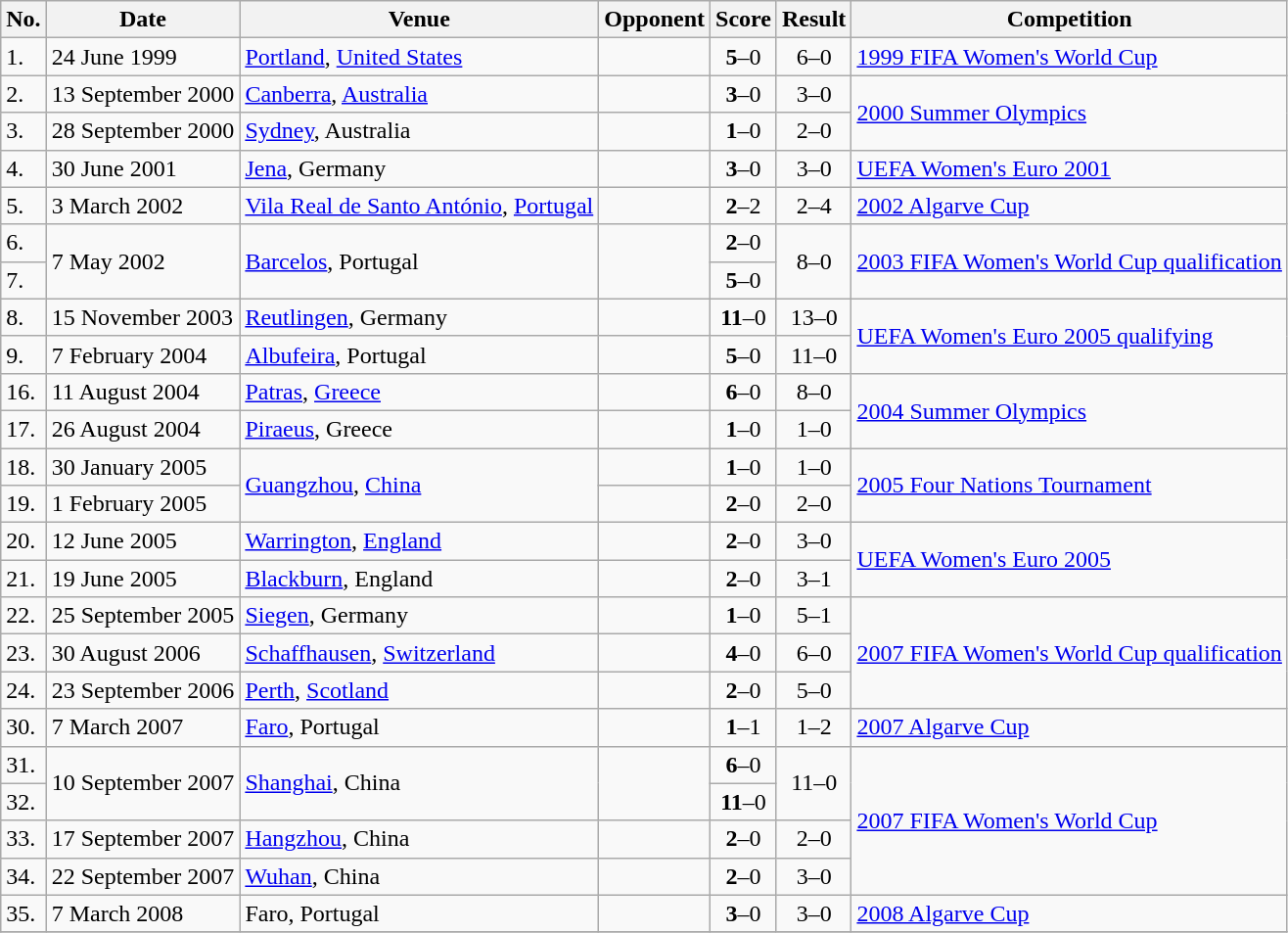<table class="wikitable">
<tr>
<th>No.</th>
<th>Date</th>
<th>Venue</th>
<th>Opponent</th>
<th>Score</th>
<th>Result</th>
<th>Competition</th>
</tr>
<tr>
<td>1.</td>
<td>24 June 1999</td>
<td><a href='#'>Portland</a>, <a href='#'>United States</a></td>
<td></td>
<td align=center><strong>5</strong>–0</td>
<td align=center>6–0</td>
<td><a href='#'>1999 FIFA Women's World Cup</a></td>
</tr>
<tr>
<td>2.</td>
<td>13 September 2000</td>
<td><a href='#'>Canberra</a>, <a href='#'>Australia</a></td>
<td></td>
<td align=center><strong>3</strong>–0</td>
<td align=center>3–0</td>
<td rowspan=2><a href='#'>2000 Summer Olympics</a></td>
</tr>
<tr>
<td>3.</td>
<td>28 September 2000</td>
<td><a href='#'>Sydney</a>, Australia</td>
<td></td>
<td align=center><strong>1</strong>–0</td>
<td align=center>2–0</td>
</tr>
<tr>
<td>4.</td>
<td>30 June 2001</td>
<td><a href='#'>Jena</a>, Germany</td>
<td></td>
<td align=center><strong>3</strong>–0</td>
<td align=center>3–0</td>
<td><a href='#'>UEFA Women's Euro 2001</a></td>
</tr>
<tr>
<td>5.</td>
<td>3 March 2002</td>
<td><a href='#'>Vila Real de Santo António</a>, <a href='#'>Portugal</a></td>
<td></td>
<td align=center><strong>2</strong>–2</td>
<td align=center>2–4</td>
<td><a href='#'>2002 Algarve Cup</a></td>
</tr>
<tr>
<td>6.</td>
<td rowspan=2>7 May 2002</td>
<td rowspan=2><a href='#'>Barcelos</a>, Portugal</td>
<td rowspan=2></td>
<td align=center><strong>2</strong>–0</td>
<td rowspan=2 align=center>8–0</td>
<td rowspan=2><a href='#'>2003 FIFA Women's World Cup qualification</a></td>
</tr>
<tr>
<td>7.</td>
<td align=center><strong>5</strong>–0</td>
</tr>
<tr>
<td>8.</td>
<td>15 November 2003</td>
<td><a href='#'>Reutlingen</a>, Germany</td>
<td></td>
<td align=center><strong>11</strong>–0</td>
<td align=center>13–0</td>
<td rowspan=2><a href='#'>UEFA Women's Euro 2005 qualifying</a></td>
</tr>
<tr>
<td>9.</td>
<td>7 February 2004</td>
<td><a href='#'>Albufeira</a>, Portugal</td>
<td></td>
<td align=center><strong>5</strong>–0</td>
<td align=center>11–0</td>
</tr>
<tr>
<td>16.</td>
<td>11 August 2004</td>
<td><a href='#'>Patras</a>, <a href='#'>Greece</a></td>
<td></td>
<td align=center><strong>6</strong>–0</td>
<td align=center>8–0</td>
<td rowspan=2><a href='#'>2004 Summer Olympics</a></td>
</tr>
<tr>
<td>17.</td>
<td>26 August 2004</td>
<td><a href='#'>Piraeus</a>, Greece</td>
<td></td>
<td align=center><strong>1</strong>–0</td>
<td align=center>1–0</td>
</tr>
<tr>
<td>18.</td>
<td>30 January 2005</td>
<td rowspan=2><a href='#'>Guangzhou</a>, <a href='#'>China</a></td>
<td></td>
<td align=center><strong>1</strong>–0</td>
<td align=center>1–0</td>
<td rowspan=2><a href='#'>2005 Four Nations Tournament</a></td>
</tr>
<tr>
<td>19.</td>
<td>1 February 2005</td>
<td></td>
<td align=center><strong>2</strong>–0</td>
<td align=center>2–0</td>
</tr>
<tr>
<td>20.</td>
<td>12 June 2005</td>
<td><a href='#'>Warrington</a>, <a href='#'>England</a></td>
<td></td>
<td align=center><strong>2</strong>–0</td>
<td align=center>3–0</td>
<td rowspan=2><a href='#'>UEFA Women's Euro 2005</a></td>
</tr>
<tr>
<td>21.</td>
<td>19 June 2005</td>
<td><a href='#'>Blackburn</a>, England</td>
<td></td>
<td align=center><strong>2</strong>–0</td>
<td align=center>3–1</td>
</tr>
<tr>
<td>22.</td>
<td>25 September 2005</td>
<td><a href='#'>Siegen</a>, Germany</td>
<td></td>
<td align=center><strong>1</strong>–0</td>
<td align=center>5–1</td>
<td rowspan=3><a href='#'>2007 FIFA Women's World Cup qualification</a></td>
</tr>
<tr>
<td>23.</td>
<td>30 August 2006</td>
<td><a href='#'>Schaffhausen</a>, <a href='#'>Switzerland</a></td>
<td></td>
<td align=center><strong>4</strong>–0</td>
<td align=center>6–0</td>
</tr>
<tr>
<td>24.</td>
<td>23 September 2006</td>
<td><a href='#'>Perth</a>, <a href='#'>Scotland</a></td>
<td></td>
<td align=center><strong>2</strong>–0</td>
<td align=center>5–0</td>
</tr>
<tr>
<td>30.</td>
<td>7 March 2007</td>
<td><a href='#'>Faro</a>, Portugal</td>
<td></td>
<td align=center><strong>1</strong>–1</td>
<td align=center>1–2</td>
<td><a href='#'>2007 Algarve Cup</a></td>
</tr>
<tr>
<td>31.</td>
<td rowspan=2>10 September 2007</td>
<td rowspan=2><a href='#'>Shanghai</a>, China</td>
<td rowspan=2></td>
<td align=center><strong>6</strong>–0</td>
<td rowspan=2 align=center>11–0</td>
<td rowspan=4><a href='#'>2007 FIFA Women's World Cup</a></td>
</tr>
<tr>
<td>32.</td>
<td align=center><strong>11</strong>–0</td>
</tr>
<tr>
<td>33.</td>
<td>17 September 2007</td>
<td><a href='#'>Hangzhou</a>, China</td>
<td></td>
<td align=center><strong>2</strong>–0</td>
<td align=center>2–0</td>
</tr>
<tr>
<td>34.</td>
<td>22 September 2007</td>
<td><a href='#'>Wuhan</a>, China</td>
<td></td>
<td align=center><strong>2</strong>–0</td>
<td align=center>3–0</td>
</tr>
<tr>
<td>35.</td>
<td>7 March 2008</td>
<td>Faro, Portugal</td>
<td></td>
<td align=center><strong>3</strong>–0</td>
<td align=center>3–0</td>
<td><a href='#'>2008 Algarve Cup</a></td>
</tr>
<tr>
</tr>
</table>
